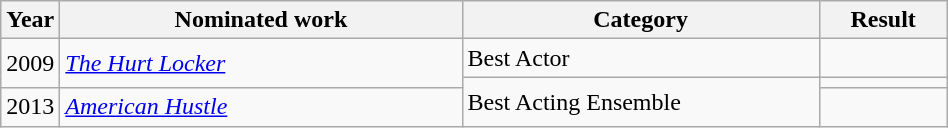<table class="wikitable sortable" width="50%">
<tr>
<th width="1%">Year</th>
<th width="45%">Nominated work</th>
<th width="40%">Category</th>
<th width="14%">Result</th>
</tr>
<tr>
<td rowspan="2">2009</td>
<td rowspan="2"><em><a href='#'>The Hurt Locker</a></em></td>
<td>Best Actor</td>
<td></td>
</tr>
<tr>
<td rowspan="2">Best Acting Ensemble</td>
<td></td>
</tr>
<tr>
<td>2013</td>
<td><em><a href='#'>American Hustle</a></em></td>
<td></td>
</tr>
</table>
